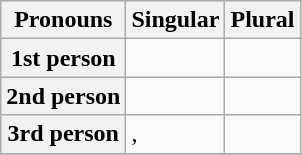<table class="wikitable">
<tr>
<th>Pronouns</th>
<th>Singular</th>
<th>Plural</th>
</tr>
<tr>
<th>1st person</th>
<td></td>
<td></td>
</tr>
<tr>
<th>2nd person</th>
<td></td>
<td></td>
</tr>
<tr>
<th>3rd person</th>
<td>,</td>
<td></td>
</tr>
<tr>
</tr>
</table>
